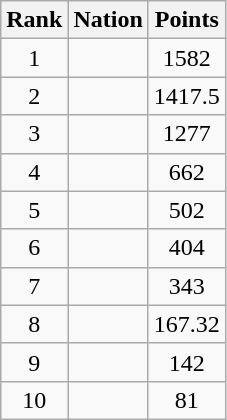<table class="wikitable sortable">
<tr>
<th>Rank</th>
<th>Nation</th>
<th>Points</th>
</tr>
<tr>
<td align=center>1</td>
<td></td>
<td align=center>1582</td>
</tr>
<tr>
<td align=center>2</td>
<td></td>
<td align=center>1417.5</td>
</tr>
<tr>
<td align=center>3</td>
<td></td>
<td align=center>1277</td>
</tr>
<tr>
<td align=center>4</td>
<td></td>
<td align=center>662</td>
</tr>
<tr>
<td align=center>5</td>
<td></td>
<td align=center>502</td>
</tr>
<tr>
<td align=center>6</td>
<td></td>
<td align=center>404</td>
</tr>
<tr>
<td align=center>7</td>
<td></td>
<td align=center>343</td>
</tr>
<tr>
<td align=center>8</td>
<td></td>
<td align=center>167.32</td>
</tr>
<tr>
<td align=center>9</td>
<td></td>
<td align=center>142</td>
</tr>
<tr>
<td align=center>10</td>
<td></td>
<td align=center>81</td>
</tr>
</table>
